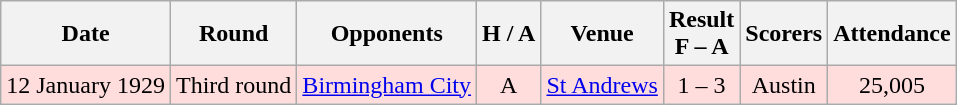<table class="wikitable" style="text-align:center">
<tr>
<th>Date</th>
<th>Round</th>
<th>Opponents</th>
<th>H / A</th>
<th>Venue</th>
<th>Result<br>F – A</th>
<th>Scorers</th>
<th>Attendance</th>
</tr>
<tr bgcolor="#ffdddd">
<td>12 January 1929</td>
<td>Third round</td>
<td><a href='#'>Birmingham City</a></td>
<td>A</td>
<td><a href='#'>St Andrews</a></td>
<td>1 – 3</td>
<td>Austin</td>
<td>25,005</td>
</tr>
</table>
